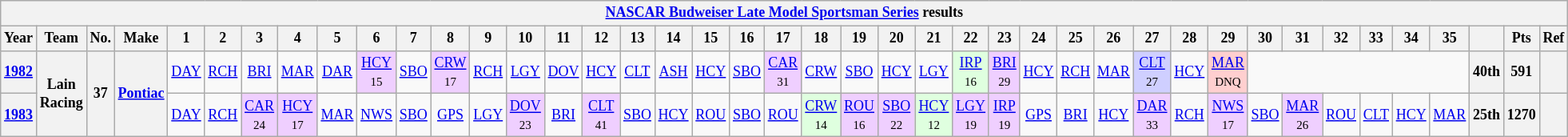<table class="wikitable" style="text-align:center; font-size:75%">
<tr>
<th colspan=42><a href='#'>NASCAR Budweiser Late Model Sportsman Series</a> results</th>
</tr>
<tr>
<th>Year</th>
<th>Team</th>
<th>No.</th>
<th>Make</th>
<th>1</th>
<th>2</th>
<th>3</th>
<th>4</th>
<th>5</th>
<th>6</th>
<th>7</th>
<th>8</th>
<th>9</th>
<th>10</th>
<th>11</th>
<th>12</th>
<th>13</th>
<th>14</th>
<th>15</th>
<th>16</th>
<th>17</th>
<th>18</th>
<th>19</th>
<th>20</th>
<th>21</th>
<th>22</th>
<th>23</th>
<th>24</th>
<th>25</th>
<th>26</th>
<th>27</th>
<th>28</th>
<th>29</th>
<th>30</th>
<th>31</th>
<th>32</th>
<th>33</th>
<th>34</th>
<th>35</th>
<th></th>
<th>Pts</th>
<th>Ref</th>
</tr>
<tr>
<th><a href='#'>1982</a></th>
<th rowspan=2>Lain Racing</th>
<th rowspan=2>37</th>
<th rowspan=2><a href='#'>Pontiac</a></th>
<td><a href='#'>DAY</a></td>
<td><a href='#'>RCH</a></td>
<td><a href='#'>BRI</a></td>
<td><a href='#'>MAR</a></td>
<td><a href='#'>DAR</a></td>
<td style="background:#EFCFFF;"><a href='#'>HCY</a><br><small>15</small></td>
<td><a href='#'>SBO</a></td>
<td style="background:#EFCFFF;"><a href='#'>CRW</a><br><small>17</small></td>
<td><a href='#'>RCH</a></td>
<td><a href='#'>LGY</a></td>
<td><a href='#'>DOV</a></td>
<td><a href='#'>HCY</a></td>
<td><a href='#'>CLT</a></td>
<td><a href='#'>ASH</a></td>
<td><a href='#'>HCY</a></td>
<td><a href='#'>SBO</a></td>
<td style="background:#EFCFFF;"><a href='#'>CAR</a><br><small>31</small></td>
<td><a href='#'>CRW</a></td>
<td><a href='#'>SBO</a></td>
<td><a href='#'>HCY</a></td>
<td><a href='#'>LGY</a></td>
<td style="background:#DFFFDF;"><a href='#'>IRP</a><br><small>16</small></td>
<td style="background:#EFCFFF;"><a href='#'>BRI</a><br><small>29</small></td>
<td><a href='#'>HCY</a></td>
<td><a href='#'>RCH</a></td>
<td><a href='#'>MAR</a></td>
<td style="background:#CFCFFF;"><a href='#'>CLT</a><br><small>27</small></td>
<td><a href='#'>HCY</a></td>
<td style="background:#FFCFCF;"><a href='#'>MAR</a><br><small>DNQ</small></td>
<td colspan=6></td>
<th>40th</th>
<th>591</th>
<th></th>
</tr>
<tr>
<th><a href='#'>1983</a></th>
<td><a href='#'>DAY</a></td>
<td><a href='#'>RCH</a></td>
<td style="background:#EFCFFF;"><a href='#'>CAR</a><br><small>24</small></td>
<td style="background:#EFCFFF;"><a href='#'>HCY</a><br><small>17</small></td>
<td><a href='#'>MAR</a></td>
<td><a href='#'>NWS</a></td>
<td><a href='#'>SBO</a></td>
<td><a href='#'>GPS</a></td>
<td><a href='#'>LGY</a></td>
<td style="background:#EFCFFF;"><a href='#'>DOV</a><br><small>23</small></td>
<td><a href='#'>BRI</a></td>
<td style="background:#EFCFFF;"><a href='#'>CLT</a><br><small>41</small></td>
<td><a href='#'>SBO</a></td>
<td><a href='#'>HCY</a></td>
<td><a href='#'>ROU</a></td>
<td><a href='#'>SBO</a></td>
<td><a href='#'>ROU</a></td>
<td style="background:#DFFFDF;"><a href='#'>CRW</a><br><small>14</small></td>
<td style="background:#EFCFFF;"><a href='#'>ROU</a><br><small>16</small></td>
<td style="background:#EFCFFF;"><a href='#'>SBO</a><br><small>22</small></td>
<td style="background:#DFFFDF;"><a href='#'>HCY</a><br><small>12</small></td>
<td style="background:#EFCFFF;"><a href='#'>LGY</a><br><small>19</small></td>
<td style="background:#EFCFFF;"><a href='#'>IRP</a><br><small>19</small></td>
<td><a href='#'>GPS</a></td>
<td><a href='#'>BRI</a></td>
<td><a href='#'>HCY</a></td>
<td style="background:#EFCFFF;"><a href='#'>DAR</a><br><small>33</small></td>
<td><a href='#'>RCH</a></td>
<td style="background:#EFCFFF;"><a href='#'>NWS</a><br><small>17</small></td>
<td><a href='#'>SBO</a></td>
<td style="background:#EFCFFF;"><a href='#'>MAR</a><br><small>26</small></td>
<td><a href='#'>ROU</a></td>
<td><a href='#'>CLT</a></td>
<td><a href='#'>HCY</a></td>
<td><a href='#'>MAR</a></td>
<th>25th</th>
<th>1270</th>
<th></th>
</tr>
</table>
